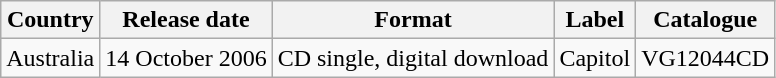<table class="wikitable" border="1">
<tr>
<th>Country</th>
<th>Release date</th>
<th>Format</th>
<th>Label</th>
<th>Catalogue</th>
</tr>
<tr>
<td>Australia</td>
<td>14 October 2006</td>
<td>CD single, digital download</td>
<td>Capitol</td>
<td>VG12044CD</td>
</tr>
</table>
